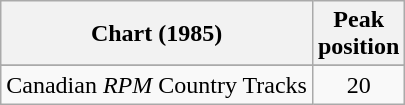<table class="wikitable sortable">
<tr>
<th align="left">Chart (1985)</th>
<th align="center">Peak<br>position</th>
</tr>
<tr>
</tr>
<tr>
<td align="left">Canadian <em>RPM</em> Country Tracks</td>
<td align="center">20</td>
</tr>
</table>
